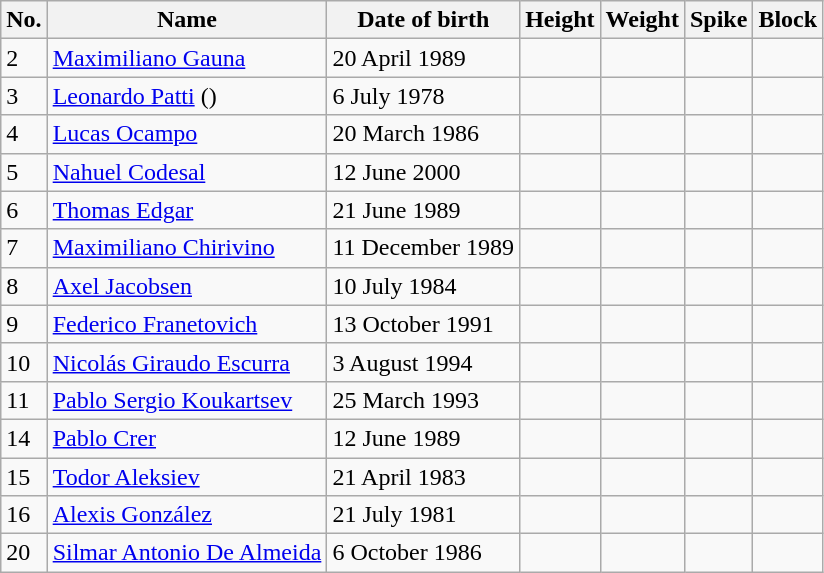<table class="wikitable sortable">
<tr>
<th>No.</th>
<th>Name</th>
<th>Date of birth</th>
<th>Height</th>
<th>Weight</th>
<th>Spike</th>
<th>Block</th>
</tr>
<tr>
<td>2</td>
<td> <a href='#'>Maximiliano Gauna</a></td>
<td>20 April 1989</td>
<td></td>
<td></td>
<td></td>
<td></td>
</tr>
<tr>
<td>3</td>
<td> <a href='#'>Leonardo Patti</a> ()</td>
<td>6 July 1978</td>
<td></td>
<td></td>
<td></td>
<td></td>
</tr>
<tr>
<td>4</td>
<td> <a href='#'>Lucas Ocampo</a></td>
<td>20 March 1986</td>
<td></td>
<td></td>
<td></td>
<td></td>
</tr>
<tr>
<td>5</td>
<td> <a href='#'>Nahuel Codesal</a></td>
<td>12 June 2000</td>
<td></td>
<td></td>
<td></td>
<td></td>
</tr>
<tr>
<td>6</td>
<td> <a href='#'>Thomas Edgar</a></td>
<td>21 June 1989</td>
<td></td>
<td></td>
<td></td>
<td></td>
</tr>
<tr>
<td>7</td>
<td> <a href='#'>Maximiliano Chirivino</a></td>
<td>11 December 1989</td>
<td></td>
<td></td>
<td></td>
<td></td>
</tr>
<tr>
<td>8</td>
<td> <a href='#'>Axel Jacobsen</a></td>
<td>10 July 1984</td>
<td></td>
<td></td>
<td></td>
<td></td>
</tr>
<tr>
<td>9</td>
<td> <a href='#'>Federico Franetovich</a></td>
<td>13 October 1991</td>
<td></td>
<td></td>
<td></td>
<td></td>
</tr>
<tr>
<td>10</td>
<td> <a href='#'>Nicolás Giraudo Escurra</a></td>
<td>3 August 1994</td>
<td></td>
<td></td>
<td></td>
<td></td>
</tr>
<tr>
<td>11</td>
<td> <a href='#'>Pablo Sergio Koukartsev</a></td>
<td>25 March 1993</td>
<td></td>
<td></td>
<td></td>
<td></td>
</tr>
<tr>
<td>14</td>
<td> <a href='#'>Pablo Crer</a></td>
<td>12 June 1989</td>
<td></td>
<td></td>
<td></td>
<td></td>
</tr>
<tr>
<td>15</td>
<td> <a href='#'>Todor Aleksiev</a></td>
<td>21 April 1983</td>
<td></td>
<td></td>
<td></td>
<td></td>
</tr>
<tr>
<td>16</td>
<td> <a href='#'>Alexis González</a></td>
<td>21 July 1981</td>
<td></td>
<td></td>
<td></td>
<td></td>
</tr>
<tr>
<td>20</td>
<td> <a href='#'>Silmar Antonio De Almeida</a></td>
<td>6 October 1986</td>
<td></td>
<td></td>
<td></td>
<td></td>
</tr>
</table>
